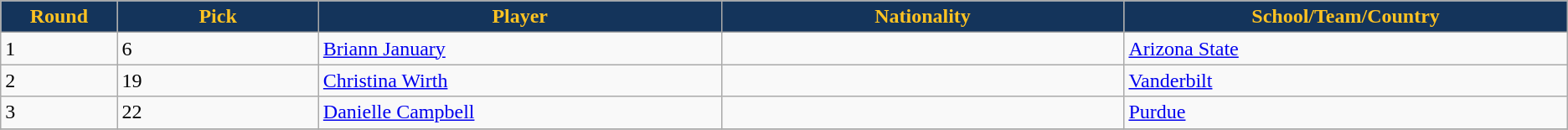<table class="wikitable">
<tr>
<th style="background:#14345B; color:#ffc322;" width="2%">Round</th>
<th style="background:#14345B; color:#ffc322;" width="5%">Pick</th>
<th style="background:#14345B; color:#ffc322;" width="10%">Player</th>
<th style="background:#14345B; color:#ffc322;" width="10%">Nationality</th>
<th style="background:#14345B; color:#ffc322;" width="10%">School/Team/Country</th>
</tr>
<tr>
<td>1</td>
<td>6</td>
<td><a href='#'>Briann January</a></td>
<td></td>
<td><a href='#'>Arizona State</a></td>
</tr>
<tr>
<td>2</td>
<td>19</td>
<td><a href='#'>Christina Wirth</a></td>
<td></td>
<td><a href='#'>Vanderbilt</a></td>
</tr>
<tr>
<td>3</td>
<td>22</td>
<td><a href='#'>Danielle Campbell</a></td>
<td></td>
<td><a href='#'>Purdue</a></td>
</tr>
<tr>
</tr>
</table>
